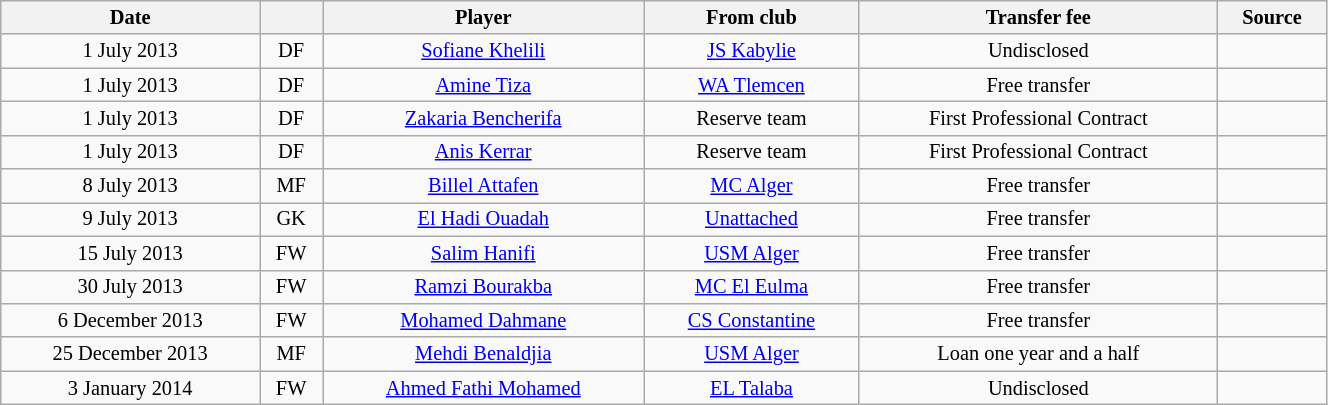<table class="wikitable sortable" style="width:70%; text-align:center; font-size:85%; text-align:centre;">
<tr>
<th>Date</th>
<th></th>
<th>Player</th>
<th>From club</th>
<th>Transfer fee</th>
<th>Source</th>
</tr>
<tr>
<td>1 July 2013</td>
<td>DF</td>
<td> <a href='#'>Sofiane Khelili</a></td>
<td><a href='#'>JS Kabylie</a></td>
<td>Undisclosed</td>
<td></td>
</tr>
<tr>
<td>1 July 2013</td>
<td>DF</td>
<td> <a href='#'>Amine Tiza</a></td>
<td><a href='#'>WA Tlemcen</a></td>
<td>Free transfer</td>
<td></td>
</tr>
<tr>
<td>1 July 2013</td>
<td>DF</td>
<td> <a href='#'>Zakaria Bencherifa</a></td>
<td>Reserve team</td>
<td>First Professional Contract</td>
<td></td>
</tr>
<tr>
<td>1 July 2013</td>
<td>DF</td>
<td> <a href='#'>Anis Kerrar</a></td>
<td>Reserve team</td>
<td>First Professional Contract</td>
<td></td>
</tr>
<tr>
<td>8 July 2013</td>
<td>MF</td>
<td> <a href='#'>Billel Attafen</a></td>
<td><a href='#'>MC Alger</a></td>
<td>Free transfer</td>
<td></td>
</tr>
<tr>
<td>9 July 2013</td>
<td>GK</td>
<td> <a href='#'>El Hadi Ouadah</a></td>
<td><a href='#'>Unattached</a></td>
<td>Free transfer</td>
<td></td>
</tr>
<tr>
<td>15 July 2013</td>
<td>FW</td>
<td> <a href='#'>Salim Hanifi</a></td>
<td><a href='#'>USM Alger</a></td>
<td>Free transfer</td>
<td></td>
</tr>
<tr>
<td>30 July 2013</td>
<td>FW</td>
<td> <a href='#'>Ramzi Bourakba</a></td>
<td><a href='#'>MC El Eulma</a></td>
<td>Free transfer</td>
<td></td>
</tr>
<tr>
<td>6 December 2013</td>
<td>FW</td>
<td> <a href='#'>Mohamed Dahmane</a></td>
<td><a href='#'>CS Constantine</a></td>
<td>Free transfer</td>
<td></td>
</tr>
<tr>
<td>25 December 2013</td>
<td>MF</td>
<td> <a href='#'>Mehdi Benaldjia</a></td>
<td><a href='#'>USM Alger</a></td>
<td>Loan one year and a half</td>
<td></td>
</tr>
<tr>
<td>3 January 2014</td>
<td>FW</td>
<td> <a href='#'>Ahmed Fathi Mohamed</a></td>
<td> <a href='#'>EL Talaba</a></td>
<td>Undisclosed</td>
<td></td>
</tr>
</table>
